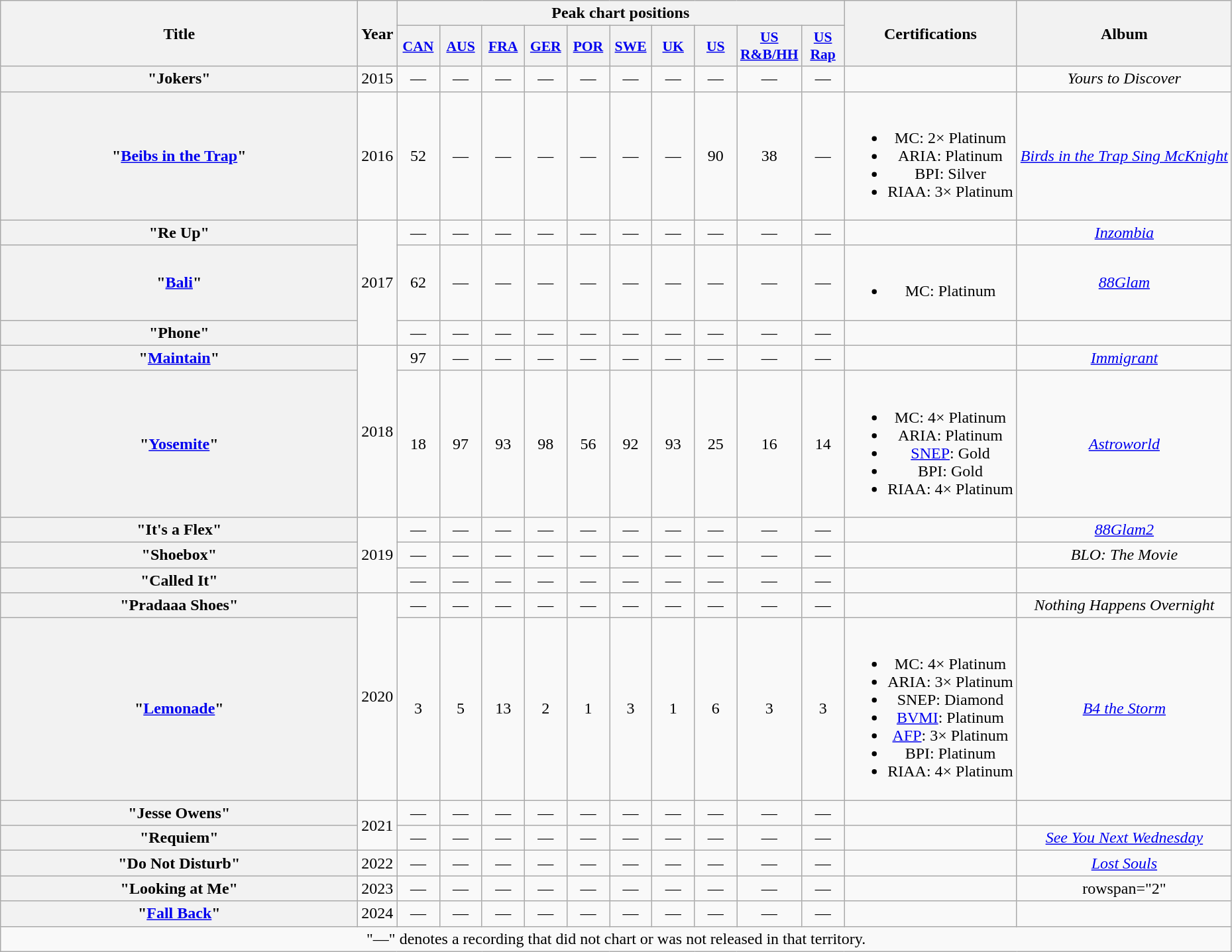<table class="wikitable plainrowheaders" style="text-align:center;">
<tr>
<th scope="col" rowspan="2"style="width:22em;">Title</th>
<th scope="col" rowspan="2">Year</th>
<th scope="col" colspan="10">Peak chart positions</th>
<th scope="col" rowspan="2">Certifications</th>
<th scope="col" rowspan="2">Album</th>
</tr>
<tr>
<th scope="col" style="width:2.5em;font-size:90%;"><a href='#'>CAN</a><br></th>
<th scope="col" style="width:2.5em;font-size:90%;"><a href='#'>AUS</a><br></th>
<th scope="col" style="width:2.5em;font-size:90%;"><a href='#'>FRA</a><br></th>
<th scope="col" style="width:2.5em;font-size:90%;"><a href='#'>GER</a><br></th>
<th scope="col" style="width:2.5em;font-size:90%;"><a href='#'>POR</a><br></th>
<th scope="col" style="width:2.5em;font-size:90%;"><a href='#'>SWE</a><br></th>
<th scope="col" style="width:2.5em;font-size:90%;"><a href='#'>UK</a><br></th>
<th scope="col" style="width:2.5em;font-size:90%;"><a href='#'>US</a><br></th>
<th scope="col" style="width:2.5em;font-size:90%;"><a href='#'>US<br>R&B/HH</a><br></th>
<th scope="col" style="width:2.5em;font-size:90%;"><a href='#'>US<br>Rap</a><br></th>
</tr>
<tr>
<th scope="row">"Jokers"<br></th>
<td>2015</td>
<td>—</td>
<td>—</td>
<td>—</td>
<td>—</td>
<td>—</td>
<td>—</td>
<td>—</td>
<td>—</td>
<td>—</td>
<td>—</td>
<td></td>
<td><em>Yours to Discover</em></td>
</tr>
<tr>
<th scope="row">"<a href='#'>Beibs in the Trap</a>"<br></th>
<td>2016</td>
<td>52</td>
<td>—</td>
<td>—</td>
<td>—</td>
<td>—</td>
<td>—</td>
<td>—</td>
<td>90</td>
<td>38</td>
<td>—</td>
<td><br><ul><li>MC: 2× Platinum</li><li>ARIA: Platinum</li><li>BPI: Silver</li><li>RIAA: 3× Platinum</li></ul></td>
<td><em><a href='#'>Birds in the Trap Sing McKnight</a></em></td>
</tr>
<tr>
<th scope="row">"Re Up"<br></th>
<td rowspan="3">2017</td>
<td>—</td>
<td>—</td>
<td>—</td>
<td>—</td>
<td>—</td>
<td>—</td>
<td>—</td>
<td>—</td>
<td>—</td>
<td>—</td>
<td></td>
<td><em><a href='#'>Inzombia</a></em></td>
</tr>
<tr>
<th scope="row">"<a href='#'>Bali</a>"<br></th>
<td>62</td>
<td>—</td>
<td>—</td>
<td>—</td>
<td>—</td>
<td>—</td>
<td>—</td>
<td>—</td>
<td>—</td>
<td>—</td>
<td><br><ul><li>MC: Platinum</li></ul></td>
<td><em><a href='#'>88Glam</a></em></td>
</tr>
<tr>
<th scope="row">"Phone"<br></th>
<td>—</td>
<td>—</td>
<td>—</td>
<td>—</td>
<td>—</td>
<td>—</td>
<td>—</td>
<td>—</td>
<td>—</td>
<td>—</td>
<td></td>
<td></td>
</tr>
<tr>
<th scope="row">"<a href='#'>Maintain</a>"<br></th>
<td rowspan="2">2018</td>
<td>97</td>
<td>—</td>
<td>—</td>
<td>—</td>
<td>—</td>
<td>—</td>
<td>—</td>
<td>—</td>
<td>—</td>
<td>—</td>
<td></td>
<td><em><a href='#'>Immigrant</a></em></td>
</tr>
<tr>
<th scope="row">"<a href='#'>Yosemite</a>"<br></th>
<td>18</td>
<td>97</td>
<td>93</td>
<td>98</td>
<td>56</td>
<td>92</td>
<td>93</td>
<td>25</td>
<td>16</td>
<td>14</td>
<td><br><ul><li>MC: 4× Platinum</li><li>ARIA: Platinum</li><li><a href='#'>SNEP</a>: Gold</li><li>BPI: Gold</li><li>RIAA: 4× Platinum</li></ul></td>
<td><em><a href='#'>Astroworld</a></em></td>
</tr>
<tr>
<th scope="row">"It's a Flex"<br></th>
<td rowspan="3">2019</td>
<td>—</td>
<td>—</td>
<td>—</td>
<td>—</td>
<td>—</td>
<td>—</td>
<td>—</td>
<td>—</td>
<td>—</td>
<td>—</td>
<td></td>
<td><em><a href='#'>88Glam2</a></em></td>
</tr>
<tr>
<th scope="row">"Shoebox"<br></th>
<td>—</td>
<td>—</td>
<td>—</td>
<td>—</td>
<td>—</td>
<td>—</td>
<td>—</td>
<td>—</td>
<td>—</td>
<td>—</td>
<td></td>
<td><em>BLO: The Movie</em></td>
</tr>
<tr>
<th scope="row">"Called It"<br></th>
<td>—</td>
<td>—</td>
<td>—</td>
<td>—</td>
<td>—</td>
<td>—</td>
<td>—</td>
<td>—</td>
<td>—</td>
<td>—</td>
<td></td>
<td></td>
</tr>
<tr>
<th scope="row">"Pradaaa Shoes"<br></th>
<td rowspan="2">2020</td>
<td>—</td>
<td>—</td>
<td>—</td>
<td>—</td>
<td>—</td>
<td>—</td>
<td>—</td>
<td>—</td>
<td>—</td>
<td>—</td>
<td></td>
<td><em>Nothing Happens Overnight</em></td>
</tr>
<tr>
<th scope="row">"<a href='#'>Lemonade</a>"<br></th>
<td>3</td>
<td>5</td>
<td>13</td>
<td>2</td>
<td>1</td>
<td>3</td>
<td>1</td>
<td>6</td>
<td>3</td>
<td>3</td>
<td><br><ul><li>MC: 4× Platinum</li><li>ARIA: 3× Platinum</li><li>SNEP: Diamond</li><li><a href='#'>BVMI</a>: Platinum</li><li><a href='#'>AFP</a>: 3× Platinum</li><li>BPI: Platinum</li><li>RIAA: 4× Platinum</li></ul></td>
<td><em><a href='#'>B4 the Storm</a></em></td>
</tr>
<tr>
<th scope="row">"Jesse Owens"<br></th>
<td rowspan="2">2021</td>
<td>—</td>
<td>—</td>
<td>—</td>
<td>—</td>
<td>—</td>
<td>—</td>
<td>—</td>
<td>—</td>
<td>—</td>
<td>—</td>
<td></td>
<td></td>
</tr>
<tr>
<th scope="row">"Requiem"<br></th>
<td>—</td>
<td>—</td>
<td>—</td>
<td>—</td>
<td>—</td>
<td>—</td>
<td>—</td>
<td>—</td>
<td>—</td>
<td>—</td>
<td></td>
<td><em><a href='#'>See You Next Wednesday</a></em></td>
</tr>
<tr>
<th scope="row">"Do Not Disturb"<br></th>
<td>2022</td>
<td>—</td>
<td>—</td>
<td>—</td>
<td>—</td>
<td>—</td>
<td>—</td>
<td>—</td>
<td>—</td>
<td>—</td>
<td>—</td>
<td></td>
<td><em><a href='#'>Lost Souls</a></em></td>
</tr>
<tr>
<th scope="row">"Looking at Me"<br></th>
<td>2023</td>
<td>—</td>
<td>—</td>
<td>—</td>
<td>—</td>
<td>—</td>
<td>—</td>
<td>—</td>
<td>—</td>
<td>—</td>
<td>—</td>
<td></td>
<td>rowspan="2" </td>
</tr>
<tr>
<th scope="row">"<a href='#'>Fall Back</a>"<br></th>
<td>2024</td>
<td>—</td>
<td>—</td>
<td>—</td>
<td>—</td>
<td>—</td>
<td>—</td>
<td>—</td>
<td>—</td>
<td>—</td>
<td>—</td>
<td></td>
</tr>
<tr>
<td colspan="14">"—" denotes a recording that did not chart or was not released in that territory.</td>
</tr>
</table>
